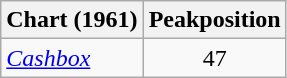<table class="wikitable">
<tr>
<th>Chart (1961)</th>
<th>Peakposition</th>
</tr>
<tr>
<td><em><a href='#'>Cashbox</a></em></td>
<td align="center">47</td>
</tr>
</table>
